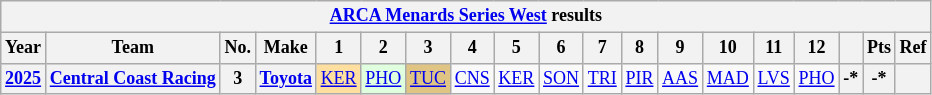<table class="wikitable" style="text-align:center; font-size:75%">
<tr>
<th colspan=19><a href='#'>ARCA Menards Series West</a> results</th>
</tr>
<tr>
<th>Year</th>
<th>Team</th>
<th>No.</th>
<th>Make</th>
<th>1</th>
<th>2</th>
<th>3</th>
<th>4</th>
<th>5</th>
<th>6</th>
<th>7</th>
<th>8</th>
<th>9</th>
<th>10</th>
<th>11</th>
<th>12</th>
<th></th>
<th>Pts</th>
<th>Ref</th>
</tr>
<tr>
<th><a href='#'>2025</a></th>
<th><a href='#'>Central Coast Racing</a></th>
<th>3</th>
<th><a href='#'>Toyota</a></th>
<td style="background:#FFDF9F;"><a href='#'>KER</a><br></td>
<td style="background:#DFFFDF;"><a href='#'>PHO</a><br></td>
<td style="background:#DFC484;"><a href='#'>TUC</a><br></td>
<td><a href='#'>CNS</a></td>
<td><a href='#'>KER</a></td>
<td><a href='#'>SON</a></td>
<td><a href='#'>TRI</a></td>
<td><a href='#'>PIR</a></td>
<td><a href='#'>AAS</a></td>
<td><a href='#'>MAD</a></td>
<td><a href='#'>LVS</a></td>
<td><a href='#'>PHO</a></td>
<th>-*</th>
<th>-*</th>
<th></th>
</tr>
</table>
